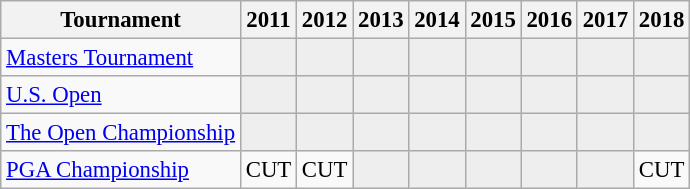<table class="wikitable" style="font-size:95%;text-align:center;">
<tr>
<th>Tournament</th>
<th>2011</th>
<th>2012</th>
<th>2013</th>
<th>2014</th>
<th>2015</th>
<th>2016</th>
<th>2017</th>
<th>2018</th>
</tr>
<tr>
<td align=left><a href='#'>Masters Tournament</a></td>
<td style="background:#eeeeee;"></td>
<td style="background:#eeeeee;"></td>
<td style="background:#eeeeee;"></td>
<td style="background:#eeeeee;"></td>
<td style="background:#eeeeee;"></td>
<td style="background:#eeeeee;"></td>
<td style="background:#eeeeee;"></td>
<td style="background:#eeeeee;"></td>
</tr>
<tr>
<td align=left><a href='#'>U.S. Open</a></td>
<td style="background:#eeeeee;"></td>
<td style="background:#eeeeee;"></td>
<td style="background:#eeeeee;"></td>
<td style="background:#eeeeee;"></td>
<td style="background:#eeeeee;"></td>
<td style="background:#eeeeee;"></td>
<td style="background:#eeeeee;"></td>
<td style="background:#eeeeee;"></td>
</tr>
<tr>
<td align=left><a href='#'>The Open Championship</a></td>
<td style="background:#eeeeee;"></td>
<td style="background:#eeeeee;"></td>
<td style="background:#eeeeee;"></td>
<td style="background:#eeeeee;"></td>
<td style="background:#eeeeee;"></td>
<td style="background:#eeeeee;"></td>
<td style="background:#eeeeee;"></td>
<td style="background:#eeeeee;"></td>
</tr>
<tr>
<td align=left><a href='#'>PGA Championship</a></td>
<td>CUT</td>
<td>CUT</td>
<td style="background:#eeeeee;"></td>
<td style="background:#eeeeee;"></td>
<td style="background:#eeeeee;"></td>
<td style="background:#eeeeee;"></td>
<td style="background:#eeeeee;"></td>
<td>CUT</td>
</tr>
</table>
